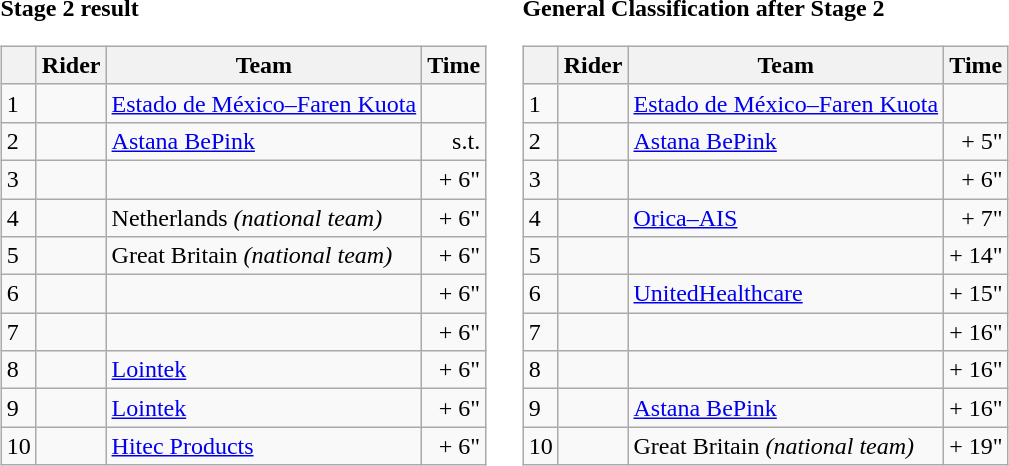<table>
<tr>
<td><strong>Stage 2 result</strong><br><table class="wikitable">
<tr>
<th></th>
<th>Rider</th>
<th>Team</th>
<th>Time</th>
</tr>
<tr>
<td>1</td>
<td></td>
<td><a href='#'>Estado de México–Faren Kuota</a></td>
<td align="right"></td>
</tr>
<tr>
<td>2</td>
<td></td>
<td><a href='#'>Astana BePink</a></td>
<td align="right">s.t.</td>
</tr>
<tr>
<td>3</td>
<td></td>
<td></td>
<td align="right">+ 6"</td>
</tr>
<tr>
<td>4</td>
<td></td>
<td>Netherlands <em>(national team)</em></td>
<td align="right">+ 6"</td>
</tr>
<tr>
<td>5</td>
<td></td>
<td>Great Britain <em>(national team)</em></td>
<td align="right">+ 6"</td>
</tr>
<tr>
<td>6</td>
<td></td>
<td></td>
<td align="right">+ 6"</td>
</tr>
<tr>
<td>7</td>
<td></td>
<td></td>
<td align="right">+ 6"</td>
</tr>
<tr>
<td>8</td>
<td></td>
<td><a href='#'>Lointek</a></td>
<td align="right">+ 6"</td>
</tr>
<tr>
<td>9</td>
<td></td>
<td><a href='#'>Lointek</a></td>
<td align="right">+ 6"</td>
</tr>
<tr>
<td>10</td>
<td></td>
<td><a href='#'>Hitec Products</a></td>
<td align="right">+ 6"</td>
</tr>
</table>
</td>
<td></td>
<td><strong>General Classification after Stage 2</strong><br><table class="wikitable">
<tr>
<th></th>
<th>Rider</th>
<th>Team</th>
<th>Time</th>
</tr>
<tr>
<td>1</td>
<td> </td>
<td><a href='#'>Estado de México–Faren Kuota</a></td>
<td align="right"></td>
</tr>
<tr>
<td>2</td>
<td></td>
<td><a href='#'>Astana BePink</a></td>
<td align="right">+ 5"</td>
</tr>
<tr>
<td>3</td>
<td> </td>
<td></td>
<td align="right">+ 6"</td>
</tr>
<tr>
<td>4</td>
<td></td>
<td><a href='#'>Orica–AIS</a></td>
<td align="right">+ 7"</td>
</tr>
<tr>
<td>5</td>
<td> </td>
<td></td>
<td align="right">+ 14"</td>
</tr>
<tr>
<td>6</td>
<td></td>
<td><a href='#'>UnitedHealthcare</a></td>
<td align="right">+ 15"</td>
</tr>
<tr>
<td>7</td>
<td></td>
<td></td>
<td align="right">+ 16"</td>
</tr>
<tr>
<td>8</td>
<td></td>
<td></td>
<td align="right">+ 16"</td>
</tr>
<tr>
<td>9</td>
<td></td>
<td><a href='#'>Astana BePink</a></td>
<td align="right">+ 16"</td>
</tr>
<tr>
<td>10</td>
<td></td>
<td>Great Britain <em>(national team)</em></td>
<td align="right">+ 19"</td>
</tr>
</table>
</td>
</tr>
</table>
